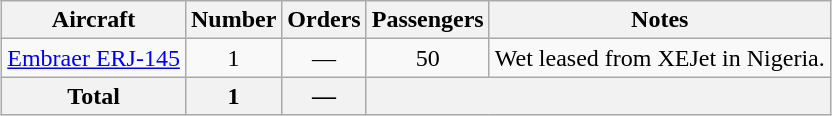<table class="wikitable" style="margin:0.5em auto; text-align:center">
<tr>
<th>Aircraft</th>
<th>Number</th>
<th>Orders</th>
<th>Passengers</th>
<th>Notes</th>
</tr>
<tr>
<td><a href='#'>Embraer ERJ-145</a></td>
<td>1</td>
<td>—</td>
<td>50</td>
<td>Wet leased from XEJet in Nigeria.</td>
</tr>
<tr>
<th>Total</th>
<th align=center>1</th>
<th align=center>—</th>
<th colspan=2></th>
</tr>
</table>
